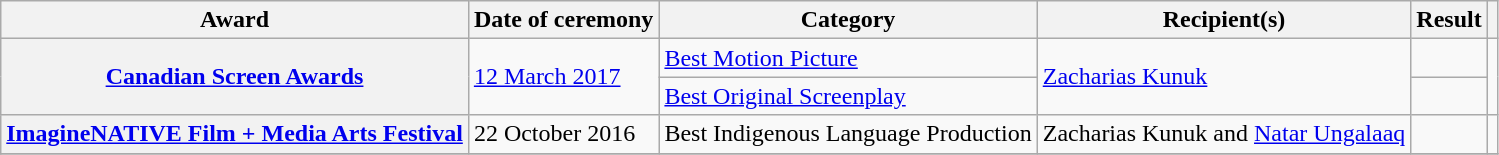<table class="wikitable plainrowheaders sortable">
<tr>
<th scope="col">Award</th>
<th scope="col">Date of ceremony</th>
<th scope="col">Category</th>
<th scope="col">Recipient(s)</th>
<th scope="col">Result</th>
<th scope="col" class="unsortable"></th>
</tr>
<tr>
<th scope="row" rowspan=2><a href='#'>Canadian Screen Awards</a></th>
<td rowspan="2"><a href='#'>12 March 2017</a></td>
<td><a href='#'>Best Motion Picture</a></td>
<td rowspan="2"><a href='#'>Zacharias Kunuk</a></td>
<td></td>
<td rowspan="2"></td>
</tr>
<tr>
<td><a href='#'>Best Original Screenplay</a></td>
<td></td>
</tr>
<tr>
<th scope="row"><a href='#'>ImagineNATIVE Film + Media Arts Festival</a></th>
<td>22 October 2016</td>
<td>Best Indigenous Language Production</td>
<td>Zacharias Kunuk and <a href='#'>Natar Ungalaaq</a></td>
<td></td>
<td rowspan="1"></td>
</tr>
<tr>
</tr>
</table>
